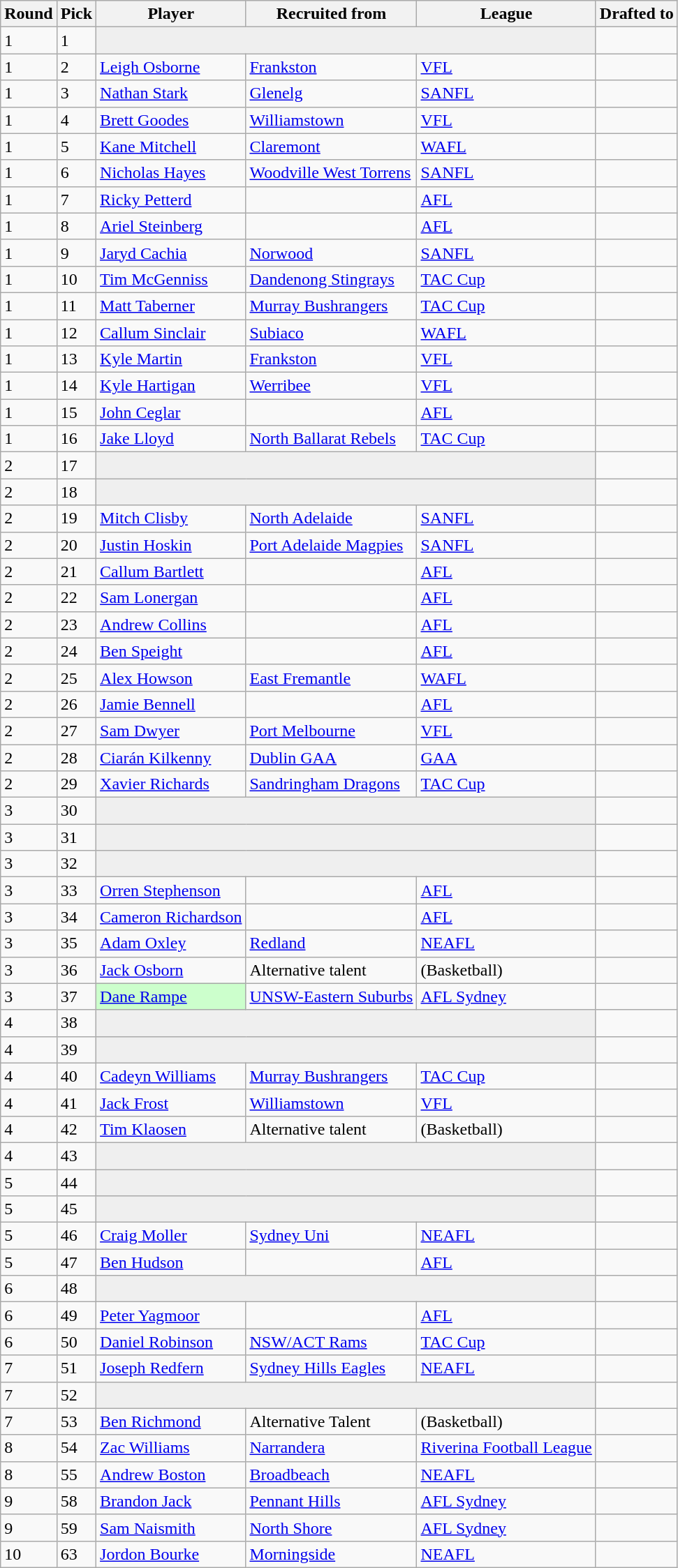<table class="wikitable sortable">
<tr>
<th>Round</th>
<th>Pick</th>
<th>Player</th>
<th>Recruited from</th>
<th>League</th>
<th>Drafted to</th>
</tr>
<tr>
<td>1</td>
<td>1</td>
<td colspan="3" style="text-align:center; background:#efefef;"><em></em></td>
<td></td>
</tr>
<tr>
<td>1</td>
<td>2</td>
<td><a href='#'>Leigh Osborne</a></td>
<td><a href='#'>Frankston</a></td>
<td><a href='#'>VFL</a></td>
<td></td>
</tr>
<tr>
<td>1</td>
<td>3</td>
<td><a href='#'>Nathan Stark</a></td>
<td><a href='#'>Glenelg</a></td>
<td><a href='#'>SANFL</a></td>
<td></td>
</tr>
<tr>
<td>1</td>
<td>4</td>
<td><a href='#'>Brett Goodes</a></td>
<td><a href='#'>Williamstown</a></td>
<td><a href='#'>VFL</a></td>
<td></td>
</tr>
<tr>
<td>1</td>
<td>5</td>
<td><a href='#'>Kane Mitchell</a></td>
<td><a href='#'>Claremont</a></td>
<td><a href='#'>WAFL</a></td>
<td></td>
</tr>
<tr>
<td>1</td>
<td>6</td>
<td><a href='#'>Nicholas Hayes</a></td>
<td><a href='#'>Woodville West Torrens</a></td>
<td><a href='#'>SANFL</a></td>
<td></td>
</tr>
<tr>
<td>1</td>
<td>7</td>
<td><a href='#'>Ricky Petterd</a></td>
<td></td>
<td><a href='#'>AFL</a></td>
<td></td>
</tr>
<tr>
<td>1</td>
<td>8</td>
<td><a href='#'>Ariel Steinberg</a></td>
<td></td>
<td><a href='#'>AFL</a></td>
<td></td>
</tr>
<tr>
<td>1</td>
<td>9</td>
<td><a href='#'>Jaryd Cachia</a></td>
<td><a href='#'>Norwood</a></td>
<td><a href='#'>SANFL</a></td>
<td></td>
</tr>
<tr>
<td>1</td>
<td>10</td>
<td><a href='#'>Tim McGenniss</a></td>
<td><a href='#'>Dandenong Stingrays</a></td>
<td><a href='#'>TAC Cup</a></td>
<td></td>
</tr>
<tr>
<td>1</td>
<td>11</td>
<td><a href='#'>Matt Taberner</a></td>
<td><a href='#'>Murray Bushrangers</a></td>
<td><a href='#'>TAC Cup</a></td>
<td></td>
</tr>
<tr>
<td>1</td>
<td>12</td>
<td><a href='#'>Callum Sinclair</a></td>
<td><a href='#'>Subiaco</a></td>
<td><a href='#'>WAFL</a></td>
<td></td>
</tr>
<tr>
<td>1</td>
<td>13</td>
<td><a href='#'>Kyle Martin</a></td>
<td><a href='#'>Frankston</a></td>
<td><a href='#'>VFL</a></td>
<td></td>
</tr>
<tr>
<td>1</td>
<td>14</td>
<td><a href='#'>Kyle Hartigan</a></td>
<td><a href='#'>Werribee</a></td>
<td><a href='#'>VFL</a></td>
<td></td>
</tr>
<tr>
<td>1</td>
<td>15</td>
<td><a href='#'>John Ceglar</a></td>
<td></td>
<td><a href='#'>AFL</a></td>
<td></td>
</tr>
<tr>
<td>1</td>
<td>16</td>
<td><a href='#'>Jake Lloyd</a></td>
<td><a href='#'>North Ballarat Rebels</a></td>
<td><a href='#'>TAC Cup</a></td>
<td></td>
</tr>
<tr>
<td>2</td>
<td>17</td>
<td colspan="3" style="text-align:center; background:#efefef;"><em></em></td>
<td></td>
</tr>
<tr>
<td>2</td>
<td>18</td>
<td colspan="3" style="text-align:center; background:#efefef;"><em></em></td>
<td></td>
</tr>
<tr>
<td>2</td>
<td>19</td>
<td><a href='#'>Mitch Clisby</a></td>
<td><a href='#'>North Adelaide</a></td>
<td><a href='#'>SANFL</a></td>
<td></td>
</tr>
<tr>
<td>2</td>
<td>20</td>
<td><a href='#'>Justin Hoskin</a></td>
<td><a href='#'>Port Adelaide Magpies</a></td>
<td><a href='#'>SANFL</a></td>
<td></td>
</tr>
<tr>
<td>2</td>
<td>21</td>
<td><a href='#'>Callum Bartlett</a></td>
<td></td>
<td><a href='#'>AFL</a></td>
<td></td>
</tr>
<tr>
<td>2</td>
<td>22</td>
<td><a href='#'>Sam Lonergan</a></td>
<td></td>
<td><a href='#'>AFL</a></td>
<td></td>
</tr>
<tr>
<td>2</td>
<td>23</td>
<td><a href='#'>Andrew Collins</a></td>
<td></td>
<td><a href='#'>AFL</a></td>
<td></td>
</tr>
<tr>
<td>2</td>
<td>24</td>
<td><a href='#'>Ben Speight</a></td>
<td></td>
<td><a href='#'>AFL</a></td>
<td></td>
</tr>
<tr>
<td>2</td>
<td>25</td>
<td><a href='#'>Alex Howson</a></td>
<td><a href='#'>East Fremantle</a></td>
<td><a href='#'>WAFL</a></td>
<td></td>
</tr>
<tr>
<td>2</td>
<td>26</td>
<td><a href='#'>Jamie Bennell</a></td>
<td></td>
<td><a href='#'>AFL</a></td>
<td></td>
</tr>
<tr>
<td>2</td>
<td>27</td>
<td><a href='#'>Sam Dwyer</a></td>
<td><a href='#'>Port Melbourne</a></td>
<td><a href='#'>VFL</a></td>
<td></td>
</tr>
<tr>
<td>2</td>
<td>28</td>
<td><a href='#'>Ciarán Kilkenny</a></td>
<td><a href='#'>Dublin GAA</a></td>
<td><a href='#'>GAA</a></td>
<td></td>
</tr>
<tr>
<td>2</td>
<td>29</td>
<td><a href='#'>Xavier Richards</a></td>
<td><a href='#'>Sandringham Dragons</a></td>
<td><a href='#'>TAC Cup</a></td>
<td></td>
</tr>
<tr>
<td>3</td>
<td>30</td>
<td colspan="3" style="text-align:center; background:#efefef;"><em></em></td>
<td></td>
</tr>
<tr>
<td>3</td>
<td>31</td>
<td colspan="3" style="text-align:center; background:#efefef;"><em></em></td>
<td></td>
</tr>
<tr>
<td>3</td>
<td>32</td>
<td colspan="3" style="text-align:center; background:#efefef;"><em></em></td>
<td></td>
</tr>
<tr>
<td>3</td>
<td>33</td>
<td><a href='#'>Orren Stephenson</a></td>
<td></td>
<td><a href='#'>AFL</a></td>
<td></td>
</tr>
<tr>
<td>3</td>
<td>34</td>
<td><a href='#'>Cameron Richardson</a></td>
<td></td>
<td><a href='#'>AFL</a></td>
<td></td>
</tr>
<tr>
<td>3</td>
<td>35</td>
<td><a href='#'>Adam Oxley</a></td>
<td><a href='#'>Redland</a></td>
<td><a href='#'>NEAFL</a></td>
<td></td>
</tr>
<tr>
<td>3</td>
<td>36</td>
<td><a href='#'>Jack Osborn</a></td>
<td>Alternative talent</td>
<td>(Basketball)</td>
<td></td>
</tr>
<tr>
<td>3</td>
<td>37</td>
<td bgcolor="#CCFFCC"><a href='#'>Dane Rampe</a></td>
<td><a href='#'>UNSW-Eastern Suburbs</a></td>
<td><a href='#'>AFL Sydney</a></td>
<td></td>
</tr>
<tr>
<td>4</td>
<td>38</td>
<td colspan="3" style="text-align:center; background:#efefef;"><em></em></td>
<td></td>
</tr>
<tr>
<td>4</td>
<td>39</td>
<td colspan="3" style="text-align:center; background:#efefef;"><em></em></td>
<td></td>
</tr>
<tr>
<td>4</td>
<td>40</td>
<td><a href='#'>Cadeyn Williams</a></td>
<td><a href='#'>Murray Bushrangers</a></td>
<td><a href='#'>TAC Cup</a></td>
<td></td>
</tr>
<tr>
<td>4</td>
<td>41</td>
<td><a href='#'>Jack Frost</a></td>
<td><a href='#'>Williamstown</a></td>
<td><a href='#'>VFL</a></td>
<td></td>
</tr>
<tr>
<td>4</td>
<td>42</td>
<td><a href='#'>Tim Klaosen</a></td>
<td>Alternative talent</td>
<td>(Basketball)</td>
<td></td>
</tr>
<tr>
<td>4</td>
<td>43</td>
<td colspan="3" style="text-align:center; background:#efefef;"><em></em></td>
<td></td>
</tr>
<tr>
<td>5</td>
<td>44</td>
<td colspan="3" style="text-align:center; background:#efefef;"><em></em></td>
<td></td>
</tr>
<tr>
<td>5</td>
<td>45</td>
<td colspan="3" style="text-align:center; background:#efefef;"><em></em></td>
<td></td>
</tr>
<tr>
<td>5</td>
<td>46</td>
<td><a href='#'>Craig Moller</a></td>
<td><a href='#'>Sydney Uni</a></td>
<td><a href='#'>NEAFL</a></td>
<td></td>
</tr>
<tr>
<td>5</td>
<td>47</td>
<td><a href='#'>Ben Hudson</a></td>
<td></td>
<td><a href='#'>AFL</a></td>
<td></td>
</tr>
<tr>
<td>6</td>
<td>48</td>
<td colspan="3" style="text-align:center; background:#efefef;"><em></em></td>
<td></td>
</tr>
<tr>
<td>6</td>
<td>49</td>
<td><a href='#'>Peter Yagmoor</a></td>
<td></td>
<td><a href='#'>AFL</a></td>
<td></td>
</tr>
<tr>
<td>6</td>
<td>50</td>
<td><a href='#'>Daniel Robinson</a></td>
<td><a href='#'>NSW/ACT Rams</a></td>
<td><a href='#'>TAC Cup</a></td>
<td></td>
</tr>
<tr>
<td>7</td>
<td>51</td>
<td><a href='#'>Joseph Redfern</a></td>
<td><a href='#'>Sydney Hills Eagles</a></td>
<td><a href='#'>NEAFL</a></td>
<td></td>
</tr>
<tr>
<td>7</td>
<td>52</td>
<td colspan="3" style="text-align:center; background:#efefef;"><em></em></td>
<td></td>
</tr>
<tr>
<td>7</td>
<td>53</td>
<td><a href='#'>Ben Richmond</a></td>
<td>Alternative Talent</td>
<td>(Basketball)</td>
<td></td>
</tr>
<tr>
<td>8</td>
<td>54</td>
<td><a href='#'>Zac Williams</a></td>
<td><a href='#'>Narrandera</a></td>
<td><a href='#'>Riverina Football League</a></td>
<td></td>
</tr>
<tr>
<td>8</td>
<td>55</td>
<td><a href='#'>Andrew Boston</a></td>
<td><a href='#'>Broadbeach</a></td>
<td><a href='#'>NEAFL</a></td>
<td></td>
</tr>
<tr>
<td>9</td>
<td>58</td>
<td><a href='#'>Brandon Jack</a></td>
<td><a href='#'>Pennant Hills</a></td>
<td><a href='#'>AFL Sydney</a></td>
<td></td>
</tr>
<tr>
<td>9</td>
<td>59</td>
<td><a href='#'>Sam Naismith</a></td>
<td><a href='#'>North Shore</a></td>
<td><a href='#'>AFL Sydney</a></td>
<td></td>
</tr>
<tr>
<td>10</td>
<td>63</td>
<td><a href='#'>Jordon Bourke</a></td>
<td><a href='#'>Morningside</a></td>
<td><a href='#'>NEAFL</a></td>
<td></td>
</tr>
</table>
